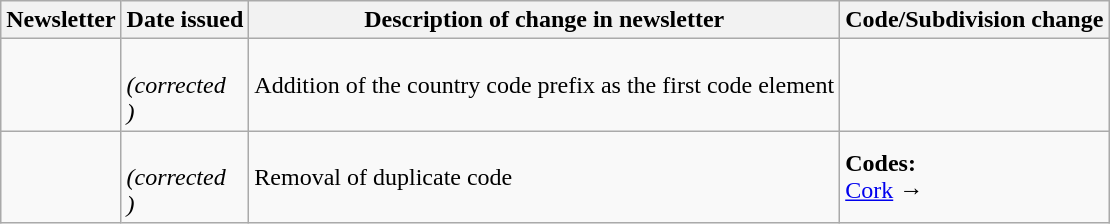<table class="wikitable">
<tr>
<th>Newsletter</th>
<th>Date issued</th>
<th>Description of change in newsletter</th>
<th>Code/Subdivision change</th>
</tr>
<tr>
<td id="II-1"></td>
<td><br> <em>(corrected<br> )</em></td>
<td>Addition of the country code prefix as the first code element</td>
<td></td>
</tr>
<tr>
<td id="II-3"></td>
<td><br> <em>(corrected<br> )</em></td>
<td>Removal of duplicate code</td>
<td style=white-space:nowrap><strong>Codes:</strong><br> <a href='#'>Cork</a>  → </td>
</tr>
</table>
